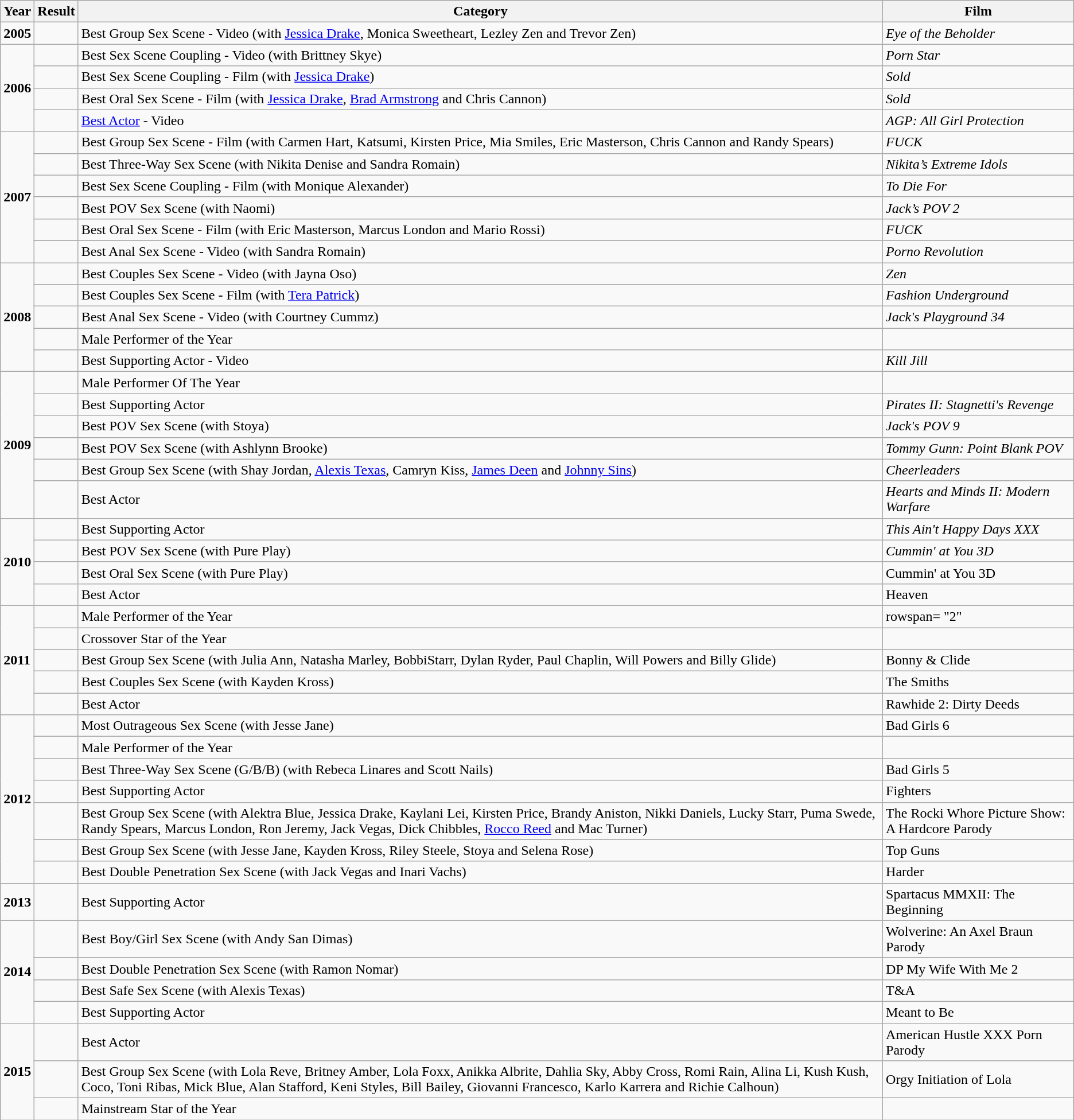<table class="wikitable">
<tr>
<th>Year</th>
<th>Result</th>
<th>Category</th>
<th>Film</th>
</tr>
<tr>
<td><strong>2005</strong></td>
<td></td>
<td>Best Group Sex Scene - Video (with <a href='#'>Jessica Drake</a>, Monica Sweetheart, Lezley Zen and Trevor Zen)</td>
<td><em>Eye of the Beholder</em></td>
</tr>
<tr>
<td rowspan="4"><strong>2006</strong></td>
<td></td>
<td>Best Sex Scene Coupling - Video (with Brittney Skye)</td>
<td><em>Porn Star</em></td>
</tr>
<tr>
<td></td>
<td>Best Sex Scene Coupling - Film (with <a href='#'>Jessica Drake</a>)</td>
<td><em>Sold</em></td>
</tr>
<tr>
<td></td>
<td>Best Oral Sex Scene - Film (with <a href='#'>Jessica Drake</a>, <a href='#'>Brad Armstrong</a> and Chris Cannon)</td>
<td><em>Sold</em></td>
</tr>
<tr>
<td></td>
<td><a href='#'>Best Actor</a> - Video</td>
<td><em>AGP: All Girl Protection</em></td>
</tr>
<tr>
<td rowspan="6"><strong>2007</strong></td>
<td></td>
<td>Best Group Sex Scene - Film (with Carmen Hart, Katsumi, Kirsten Price, Mia Smiles, Eric Masterson, Chris Cannon and Randy Spears)</td>
<td><em>FUCK</em></td>
</tr>
<tr>
<td></td>
<td>Best Three-Way Sex Scene (with Nikita Denise and Sandra Romain)</td>
<td><em>Nikita’s Extreme Idols</em></td>
</tr>
<tr>
<td></td>
<td>Best Sex Scene Coupling - Film (with Monique Alexander)</td>
<td><em>To Die For</em></td>
</tr>
<tr>
<td></td>
<td>Best POV Sex Scene (with Naomi)</td>
<td><em>Jack’s POV 2</em></td>
</tr>
<tr>
<td></td>
<td>Best Oral Sex Scene - Film (with Eric Masterson, Marcus London and Mario Rossi)</td>
<td><em>FUCK</em></td>
</tr>
<tr>
<td></td>
<td>Best Anal Sex Scene - Video (with Sandra Romain)</td>
<td><em>Porno Revolution</em></td>
</tr>
<tr>
<td rowspan="5"><strong>2008</strong></td>
<td></td>
<td>Best Couples Sex Scene - Video (with Jayna Oso)</td>
<td><em>Zen</em></td>
</tr>
<tr>
<td></td>
<td>Best Couples Sex Scene - Film (with <a href='#'>Tera Patrick</a>)</td>
<td><em>Fashion Underground</em></td>
</tr>
<tr>
<td></td>
<td>Best Anal Sex Scene - Video (with Courtney Cummz)</td>
<td><em>Jack's Playground 34</em></td>
</tr>
<tr>
<td></td>
<td>Male Performer of the Year</td>
<td></td>
</tr>
<tr>
<td></td>
<td>Best Supporting Actor - Video</td>
<td><em>Kill Jill</em></td>
</tr>
<tr>
<td rowspan="6"><strong>2009</strong></td>
<td></td>
<td>Male Performer Of The Year</td>
<td></td>
</tr>
<tr>
<td></td>
<td>Best Supporting Actor</td>
<td><em>Pirates II: Stagnetti's Revenge</em></td>
</tr>
<tr>
<td></td>
<td>Best POV Sex Scene (with Stoya)</td>
<td><em>Jack's POV 9</em></td>
</tr>
<tr>
<td></td>
<td>Best POV Sex Scene (with Ashlynn Brooke)</td>
<td><em>Tommy Gunn: Point Blank POV</em></td>
</tr>
<tr>
<td></td>
<td>Best Group Sex Scene (with Shay Jordan, <a href='#'>Alexis Texas</a>, Camryn Kiss, <a href='#'>James Deen</a> and <a href='#'>Johnny Sins</a>)</td>
<td><em>Cheerleaders</em></td>
</tr>
<tr>
<td></td>
<td>Best Actor</td>
<td><em>Hearts and Minds II: Modern Warfare</em></td>
</tr>
<tr>
<td rowspan="4"><strong>2010</strong></td>
<td></td>
<td>Best Supporting Actor</td>
<td><em>This Ain't Happy Days XXX</em></td>
</tr>
<tr>
<td></td>
<td>Best POV Sex Scene (with Pure Play)</td>
<td><em>Cummin' at You 3D</td>
</tr>
<tr>
<td></td>
<td>Best Oral Sex Scene (with Pure Play)</td>
<td></em>Cummin' at You 3D<em></td>
</tr>
<tr>
<td></td>
<td>Best Actor</td>
<td></em>Heaven<em></td>
</tr>
<tr>
<td rowspan="5"><strong>2011</strong></td>
<td></td>
<td>Male Performer of the Year</td>
<td>rowspan= "2" </td>
</tr>
<tr>
<td></td>
<td>Crossover Star of the Year</td>
</tr>
<tr>
<td></td>
<td>Best Group Sex Scene (with Julia Ann, Natasha Marley, BobbiStarr, Dylan Ryder, Paul Chaplin, Will Powers and Billy Glide)</td>
<td></em>Bonny & Clide<em></td>
</tr>
<tr>
<td></td>
<td>Best Couples Sex Scene (with Kayden Kross)</td>
<td></em>The Smiths<em></td>
</tr>
<tr>
<td></td>
<td>Best Actor</td>
<td></em>Rawhide 2: Dirty Deeds<em></td>
</tr>
<tr>
<td rowspan="7"><strong>2012</strong></td>
<td></td>
<td>Most Outrageous Sex Scene (with Jesse Jane)</td>
<td></em>Bad Girls 6<em></td>
</tr>
<tr>
<td></td>
<td>Male Performer of the Year</td>
<td></td>
</tr>
<tr>
<td></td>
<td>Best Three-Way Sex Scene (G/B/B) (with Rebeca Linares and Scott Nails)</td>
<td></em>Bad Girls 5<em></td>
</tr>
<tr>
<td></td>
<td>Best Supporting Actor</td>
<td></em>Fighters<em></td>
</tr>
<tr>
<td></td>
<td>Best Group Sex Scene (with  Alektra Blue, Jessica Drake, Kaylani Lei, Kirsten Price, Brandy Aniston, Nikki Daniels, Lucky Starr, Puma Swede, Randy Spears, Marcus London, Ron Jeremy, Jack Vegas, Dick Chibbles, <a href='#'>Rocco Reed</a> and Mac Turner)</td>
<td></em>The Rocki Whore Picture Show: A Hardcore Parody<em></td>
</tr>
<tr>
<td></td>
<td>Best Group Sex Scene (with Jesse Jane, Kayden Kross, Riley Steele, Stoya and Selena Rose)</td>
<td></em>Top Guns<em></td>
</tr>
<tr>
<td></td>
<td>Best Double Penetration Sex Scene (with Jack Vegas and Inari Vachs)</td>
<td></em>Harder<em></td>
</tr>
<tr>
<td><strong>2013</strong></td>
<td></td>
<td>Best Supporting Actor</td>
<td></em>Spartacus MMXII: The Beginning<em></td>
</tr>
<tr>
<td rowspan="4"><strong>2014</strong></td>
<td></td>
<td>Best Boy/Girl Sex Scene (with Andy San Dimas)</td>
<td></em>Wolverine: An Axel Braun Parody<em></td>
</tr>
<tr>
<td></td>
<td>Best Double Penetration Sex Scene (with Ramon Nomar)</td>
<td></em>DP My Wife With Me 2<em></td>
</tr>
<tr>
<td></td>
<td>Best Safe Sex Scene (with Alexis Texas)</td>
<td></em>T&A<em></td>
</tr>
<tr>
<td></td>
<td>Best Supporting Actor</td>
<td></em>Meant to Be<em></td>
</tr>
<tr>
<td rowspan="3"><strong>2015</strong></td>
<td></td>
<td>Best Actor</td>
<td></em>American Hustle XXX Porn Parody<em></td>
</tr>
<tr>
<td></td>
<td>Best Group Sex Scene (with Lola Reve, Britney Amber, Lola Foxx, Anikka Albrite, Dahlia Sky, Abby Cross, Romi Rain, Alina Li, Kush Kush, Coco, Toni Ribas, Mick Blue, Alan Stafford, Keni Styles, Bill Bailey, Giovanni Francesco, Karlo Karrera and Richie Calhoun)</td>
<td></em>Orgy Initiation of Lola<em></td>
</tr>
<tr>
<td></td>
<td>Mainstream Star of the Year</td>
<td></td>
</tr>
</table>
